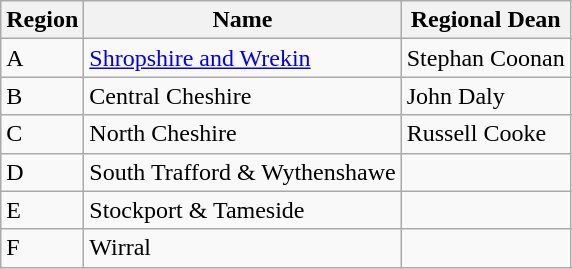<table class="wikitable">
<tr>
<th>Region</th>
<th>Name</th>
<th>Regional Dean</th>
</tr>
<tr>
<td>A</td>
<td><a href='#'>Shropshire and Wrekin</a></td>
<td>Stephan Coonan</td>
</tr>
<tr>
<td>B</td>
<td>Central Cheshire</td>
<td>John Daly</td>
</tr>
<tr>
<td>C</td>
<td>North Cheshire</td>
<td>Russell Cooke</td>
</tr>
<tr>
<td>D</td>
<td>South Trafford & Wythenshawe</td>
<td></td>
</tr>
<tr>
<td>E</td>
<td>Stockport & Tameside</td>
<td></td>
</tr>
<tr>
<td>F</td>
<td>Wirral</td>
<td></td>
</tr>
</table>
